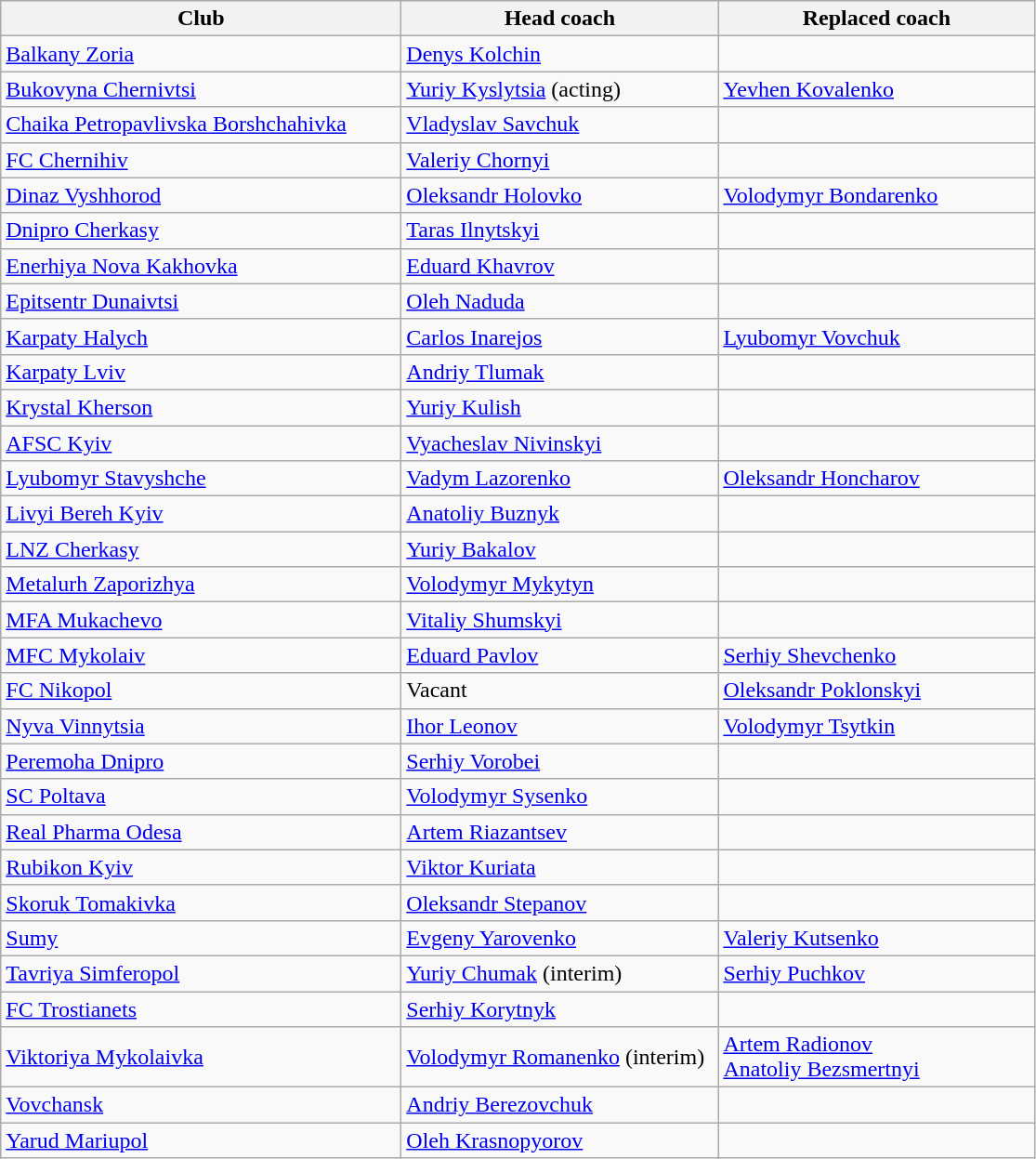<table class="wikitable sortable">
<tr>
<th width="280">Club</th>
<th width="220">Head coach</th>
<th width="220">Replaced coach</th>
</tr>
<tr>
<td><a href='#'>Balkany Zoria</a></td>
<td> <a href='#'>Denys Kolchin</a></td>
<td></td>
</tr>
<tr>
<td><a href='#'>Bukovyna Chernivtsi</a></td>
<td> <a href='#'>Yuriy Kyslytsia</a> (acting)</td>
<td> <a href='#'>Yevhen Kovalenko</a></td>
</tr>
<tr>
<td><a href='#'>Chaika Petropavlivska Borshchahivka</a></td>
<td> <a href='#'>Vladyslav Savchuk</a></td>
<td></td>
</tr>
<tr>
<td><a href='#'>FC Chernihiv</a></td>
<td> <a href='#'>Valeriy Chornyi</a></td>
<td></td>
</tr>
<tr>
<td><a href='#'>Dinaz Vyshhorod</a></td>
<td> <a href='#'>Oleksandr Holovko</a></td>
<td> <a href='#'>Volodymyr Bondarenko</a></td>
</tr>
<tr>
<td><a href='#'>Dnipro Cherkasy</a></td>
<td> <a href='#'>Taras Ilnytskyi</a></td>
<td></td>
</tr>
<tr>
<td><a href='#'>Enerhiya Nova Kakhovka</a></td>
<td> <a href='#'>Eduard Khavrov</a></td>
<td></td>
</tr>
<tr>
<td><a href='#'>Epitsentr Dunaivtsi</a></td>
<td> <a href='#'>Oleh Naduda</a></td>
<td></td>
</tr>
<tr>
<td><a href='#'>Karpaty Halych</a></td>
<td> <a href='#'>Carlos Inarejos</a></td>
<td> <a href='#'>Lyubomyr Vovchuk</a></td>
</tr>
<tr>
<td><a href='#'>Karpaty Lviv</a></td>
<td> <a href='#'>Andriy Tlumak</a></td>
<td></td>
</tr>
<tr>
<td><a href='#'>Krystal Kherson</a></td>
<td> <a href='#'>Yuriy Kulish</a></td>
<td></td>
</tr>
<tr>
<td><a href='#'>AFSC Kyiv</a></td>
<td> <a href='#'>Vyacheslav Nivinskyi</a></td>
<td></td>
</tr>
<tr>
<td><a href='#'>Lyubomyr Stavyshche</a></td>
<td> <a href='#'>Vadym Lazorenko</a></td>
<td> <a href='#'>Oleksandr Honcharov</a></td>
</tr>
<tr>
<td><a href='#'>Livyi Bereh Kyiv</a></td>
<td> <a href='#'>Anatoliy Buznyk</a></td>
<td></td>
</tr>
<tr>
<td><a href='#'>LNZ Cherkasy</a></td>
<td> <a href='#'>Yuriy Bakalov</a></td>
<td></td>
</tr>
<tr>
<td><a href='#'>Metalurh Zaporizhya</a></td>
<td> <a href='#'>Volodymyr Mykytyn</a></td>
<td></td>
</tr>
<tr>
<td><a href='#'>MFA Mukachevo</a></td>
<td> <a href='#'>Vitaliy Shumskyi</a></td>
<td></td>
</tr>
<tr>
<td><a href='#'>MFC Mykolaiv</a></td>
<td> <a href='#'>Eduard Pavlov</a></td>
<td> <a href='#'>Serhiy Shevchenko</a></td>
</tr>
<tr>
<td><a href='#'>FC Nikopol</a></td>
<td>Vacant</td>
<td> <a href='#'>Oleksandr Poklonskyi</a></td>
</tr>
<tr>
<td><a href='#'>Nyva Vinnytsia</a></td>
<td> <a href='#'>Ihor Leonov</a></td>
<td> <a href='#'>Volodymyr Tsytkin</a></td>
</tr>
<tr>
<td><a href='#'>Peremoha Dnipro</a></td>
<td> <a href='#'>Serhiy Vorobei</a></td>
<td></td>
</tr>
<tr>
<td><a href='#'>SC Poltava</a></td>
<td> <a href='#'>Volodymyr Sysenko</a></td>
<td></td>
</tr>
<tr>
<td><a href='#'>Real Pharma Odesa</a></td>
<td> <a href='#'>Artem Riazantsev</a></td>
<td></td>
</tr>
<tr>
<td><a href='#'>Rubikon Kyiv</a></td>
<td> <a href='#'>Viktor Kuriata</a></td>
<td></td>
</tr>
<tr>
<td><a href='#'>Skoruk Tomakivka</a></td>
<td> <a href='#'>Oleksandr Stepanov</a></td>
<td></td>
</tr>
<tr>
<td><a href='#'>Sumy</a></td>
<td> <a href='#'>Evgeny Yarovenko</a></td>
<td> <a href='#'>Valeriy Kutsenko</a></td>
</tr>
<tr>
<td><a href='#'>Tavriya Simferopol</a></td>
<td> <a href='#'>Yuriy Chumak</a> (interim)</td>
<td> <a href='#'>Serhiy Puchkov</a></td>
</tr>
<tr>
<td><a href='#'>FC Trostianets</a></td>
<td> <a href='#'>Serhiy Korytnyk</a></td>
<td></td>
</tr>
<tr>
<td><a href='#'>Viktoriya Mykolaivka</a></td>
<td> <a href='#'>Volodymyr Romanenko</a> (interim)</td>
<td> <a href='#'>Artem Radionov</a> <br>  <a href='#'>Anatoliy Bezsmertnyi</a></td>
</tr>
<tr>
<td><a href='#'>Vovchansk</a></td>
<td> <a href='#'>Andriy Berezovchuk</a></td>
<td></td>
</tr>
<tr>
<td><a href='#'>Yarud Mariupol</a></td>
<td> <a href='#'>Oleh Krasnopyorov</a></td>
<td></td>
</tr>
</table>
